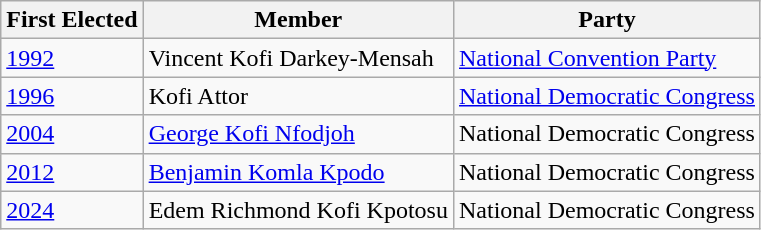<table class="wikitable">
<tr>
<th>First Elected</th>
<th>Member</th>
<th>Party</th>
</tr>
<tr>
<td><a href='#'>1992</a></td>
<td>Vincent Kofi Darkey-Mensah</td>
<td><a href='#'>National Convention Party</a></td>
</tr>
<tr>
<td><a href='#'>1996</a></td>
<td>Kofi Attor</td>
<td><a href='#'>National Democratic Congress</a></td>
</tr>
<tr>
<td><a href='#'>2004</a></td>
<td><a href='#'>George Kofi Nfodjoh</a></td>
<td>National Democratic Congress</td>
</tr>
<tr>
<td><a href='#'>2012</a></td>
<td><a href='#'>Benjamin Komla Kpodo</a></td>
<td>National Democratic Congress</td>
</tr>
<tr>
<td><a href='#'>2024</a></td>
<td>Edem Richmond Kofi Kpotosu</td>
<td>National Democratic Congress</td>
</tr>
</table>
